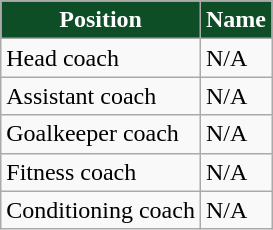<table class="wikitable">
<tr>
<th style="color:#FFFFFF;background:#0E4E27">Position</th>
<th style="color:#FFFFFF;background:#0E4E27">Name</th>
</tr>
<tr>
<td>Head coach</td>
<td>N/A</td>
</tr>
<tr>
<td>Assistant coach</td>
<td>N/A</td>
</tr>
<tr>
<td>Goalkeeper coach</td>
<td>N/A</td>
</tr>
<tr>
<td>Fitness coach</td>
<td>N/A</td>
</tr>
<tr>
<td>Conditioning coach</td>
<td>N/A</td>
</tr>
</table>
